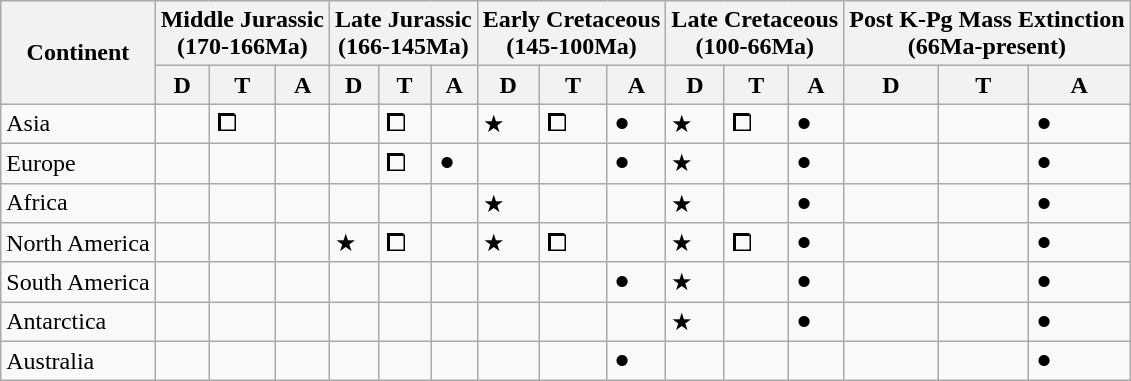<table class="wikitable">
<tr>
<th rowspan="2">Continent</th>
<th colspan="3">Middle Jurassic<br>(170-166Ma)</th>
<th colspan="3">Late Jurassic<br>(166-145Ma)</th>
<th colspan="3">Early Cretaceous<br>(145-100Ma)</th>
<th colspan="3">Late Cretaceous<br>(100-66Ma)</th>
<th colspan="3">Post K-Pg Mass Extinction<br>(66Ma-present)</th>
</tr>
<tr>
<th>D</th>
<th>T</th>
<th>A</th>
<th>D</th>
<th>T</th>
<th>A</th>
<th>D</th>
<th>T</th>
<th>A</th>
<th>D</th>
<th>T</th>
<th>A</th>
<th>D</th>
<th>T</th>
<th>A</th>
</tr>
<tr>
<td>Asia</td>
<td></td>
<td>⧠</td>
<td></td>
<td></td>
<td>⧠</td>
<td></td>
<td>★</td>
<td>⧠</td>
<td>⚫︎</td>
<td>★</td>
<td>⧠</td>
<td>⚫︎</td>
<td></td>
<td></td>
<td>⚫︎</td>
</tr>
<tr>
<td>Europe</td>
<td></td>
<td></td>
<td></td>
<td></td>
<td>⧠</td>
<td>⚫︎</td>
<td></td>
<td></td>
<td>⚫︎</td>
<td>★</td>
<td></td>
<td>⚫︎</td>
<td></td>
<td></td>
<td>⚫︎</td>
</tr>
<tr>
<td>Africa</td>
<td></td>
<td></td>
<td></td>
<td></td>
<td></td>
<td></td>
<td>★</td>
<td></td>
<td></td>
<td>★</td>
<td></td>
<td>⚫︎</td>
<td></td>
<td></td>
<td>⚫︎</td>
</tr>
<tr>
<td>North America</td>
<td></td>
<td></td>
<td></td>
<td>★</td>
<td>⧠</td>
<td></td>
<td>★</td>
<td>⧠</td>
<td></td>
<td>★</td>
<td>⧠</td>
<td>⚫︎</td>
<td></td>
<td></td>
<td>⚫︎</td>
</tr>
<tr>
<td>South America</td>
<td></td>
<td></td>
<td></td>
<td></td>
<td></td>
<td></td>
<td></td>
<td></td>
<td>⚫︎</td>
<td>★</td>
<td></td>
<td>⚫︎</td>
<td></td>
<td></td>
<td>⚫︎</td>
</tr>
<tr>
<td>Antarctica</td>
<td></td>
<td></td>
<td></td>
<td></td>
<td></td>
<td></td>
<td></td>
<td></td>
<td></td>
<td>★</td>
<td></td>
<td>⚫︎</td>
<td></td>
<td></td>
<td>⚫︎</td>
</tr>
<tr>
<td>Australia</td>
<td></td>
<td></td>
<td></td>
<td></td>
<td></td>
<td></td>
<td></td>
<td></td>
<td>⚫︎</td>
<td></td>
<td></td>
<td></td>
<td></td>
<td></td>
<td>⚫︎</td>
</tr>
</table>
